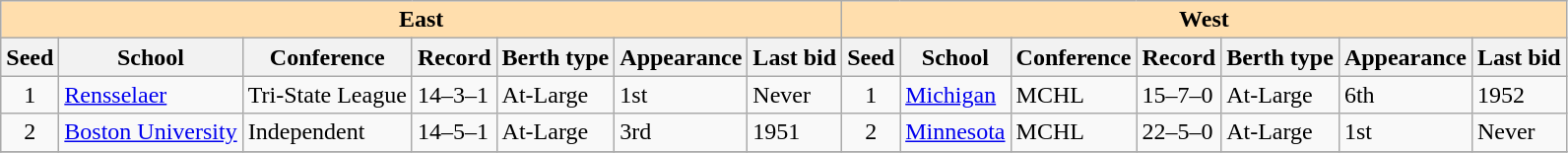<table class="wikitable">
<tr>
<th colspan="7" style="background:#ffdead;">East</th>
<th colspan="7" style="background:#ffdead;">West</th>
</tr>
<tr>
<th>Seed</th>
<th>School</th>
<th>Conference</th>
<th>Record</th>
<th>Berth type</th>
<th>Appearance</th>
<th>Last bid</th>
<th>Seed</th>
<th>School</th>
<th>Conference</th>
<th>Record</th>
<th>Berth type</th>
<th>Appearance</th>
<th>Last bid</th>
</tr>
<tr>
<td align=center>1</td>
<td><a href='#'>Rensselaer</a></td>
<td>Tri-State League</td>
<td>14–3–1</td>
<td>At-Large</td>
<td>1st</td>
<td>Never</td>
<td align=center>1</td>
<td><a href='#'>Michigan</a></td>
<td>MCHL</td>
<td>15–7–0</td>
<td>At-Large</td>
<td>6th</td>
<td>1952</td>
</tr>
<tr>
<td align=center>2</td>
<td><a href='#'>Boston University</a></td>
<td>Independent</td>
<td>14–5–1</td>
<td>At-Large</td>
<td>3rd</td>
<td>1951</td>
<td align=center>2</td>
<td><a href='#'>Minnesota</a></td>
<td>MCHL</td>
<td>22–5–0</td>
<td>At-Large</td>
<td>1st</td>
<td>Never</td>
</tr>
<tr>
</tr>
</table>
